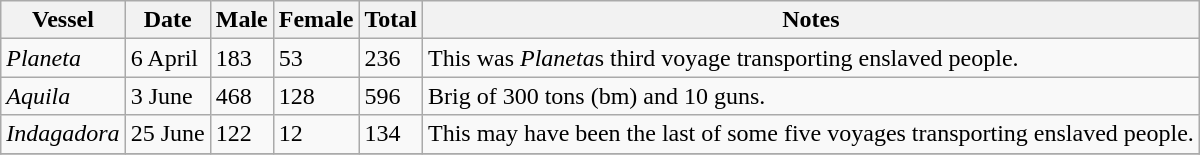<table class="sortable wikitable">
<tr>
<th>Vessel</th>
<th>Date</th>
<th>Male</th>
<th>Female</th>
<th>Total</th>
<th>Notes</th>
</tr>
<tr>
<td><em>Planeta</em></td>
<td>6 April</td>
<td>183</td>
<td>53</td>
<td>236</td>
<td>This was <em>Planeta</em>s third voyage transporting enslaved people.</td>
</tr>
<tr>
<td><em>Aquila</em></td>
<td>3 June</td>
<td>468</td>
<td>128</td>
<td>596</td>
<td>Brig of 300 tons (bm) and 10 guns.</td>
</tr>
<tr>
<td><em>Indagadora</em></td>
<td>25 June</td>
<td>122</td>
<td>12</td>
<td>134</td>
<td>This may have been the last of some five voyages transporting enslaved people.</td>
</tr>
<tr>
</tr>
</table>
